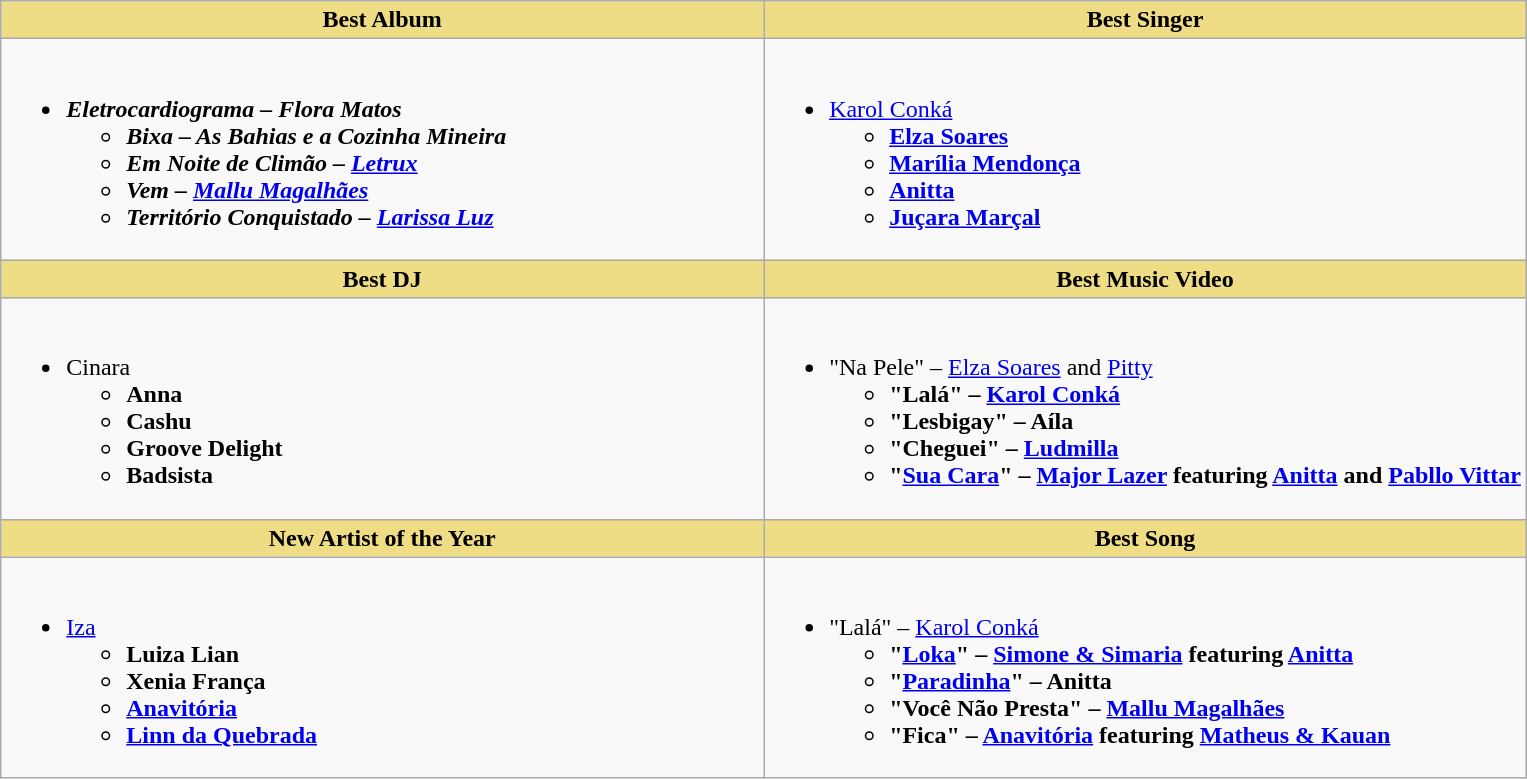<table class="wikitable" style="width=">
<tr>
<th scope="col" style="background:#EEDD85; width:50%">Best Album</th>
<th scope="col" style="background:#EEDD85; width:50%">Best Singer</th>
</tr>
<tr>
<td style="vertical-align:top"><br><ul><li><strong><em>Eletrocardiograma<em> – Flora Matos<strong><ul><li></em>Bixa<em> – As Bahias e a Cozinha Mineira</li><li></em>Em Noite de Climão<em> – <a href='#'>Letrux</a></li><li></em>Vem<em> – <a href='#'>Mallu Magalhães</a></li><li></em>Território Conquistado<em> – <a href='#'>Larissa Luz</a></li></ul></li></ul></td>
<td style="vertical-align:top"><br><ul><li></strong><a href='#'>Karol Conká</a><strong><ul><li><a href='#'>Elza Soares</a></li><li><a href='#'>Marília Mendonça</a></li><li><a href='#'>Anitta</a></li><li><a href='#'>Juçara Marçal</a></li></ul></li></ul></td>
</tr>
<tr>
<th scope="col" style="background:#EEDD85; width:50%">Best DJ</th>
<th scope="col" style="background:#EEDD85; width:50%">Best Music Video</th>
</tr>
<tr>
<td style="vertical-align:top"><br><ul><li></strong>Cinara<strong><ul><li>Anna</li><li>Cashu</li><li>Groove Delight</li><li>Badsista</li></ul></li></ul></td>
<td style="vertical-align:top"><br><ul><li></strong>"Na Pele" – <a href='#'>Elza Soares</a> and <a href='#'>Pitty</a><strong><ul><li>"Lalá" – <a href='#'>Karol Conká</a></li><li>"Lesbigay" – Aíla</li><li>"Cheguei" – <a href='#'>Ludmilla</a></li><li>"<a href='#'>Sua Cara</a>" – <a href='#'>Major Lazer</a> featuring <a href='#'>Anitta</a> and <a href='#'>Pabllo Vittar</a></li></ul></li></ul></td>
</tr>
<tr>
<th scope="col" style="background:#EEDD85; width:50%">New Artist of the Year</th>
<th scope="col" style="background:#EEDD85; width:50%">Best Song</th>
</tr>
<tr>
<td style="vertical-align:top"><br><ul><li></strong><a href='#'>Iza</a><strong><ul><li>Luiza Lian</li><li>Xenia França</li><li><a href='#'>Anavitória</a></li><li><a href='#'>Linn da Quebrada</a></li></ul></li></ul></td>
<td style="vertical-align:top"><br><ul><li></strong>"Lalá" – <a href='#'>Karol Conká</a><strong><ul><li>"<a href='#'>Loka</a>" – <a href='#'>Simone & Simaria</a> featuring <a href='#'>Anitta</a></li><li>"<a href='#'>Paradinha</a>" – Anitta</li><li>"Você Não Presta" – <a href='#'>Mallu Magalhães</a></li><li>"Fica" – <a href='#'>Anavitória</a> featuring <a href='#'>Matheus & Kauan</a></li></ul></li></ul></td>
</tr>
</table>
